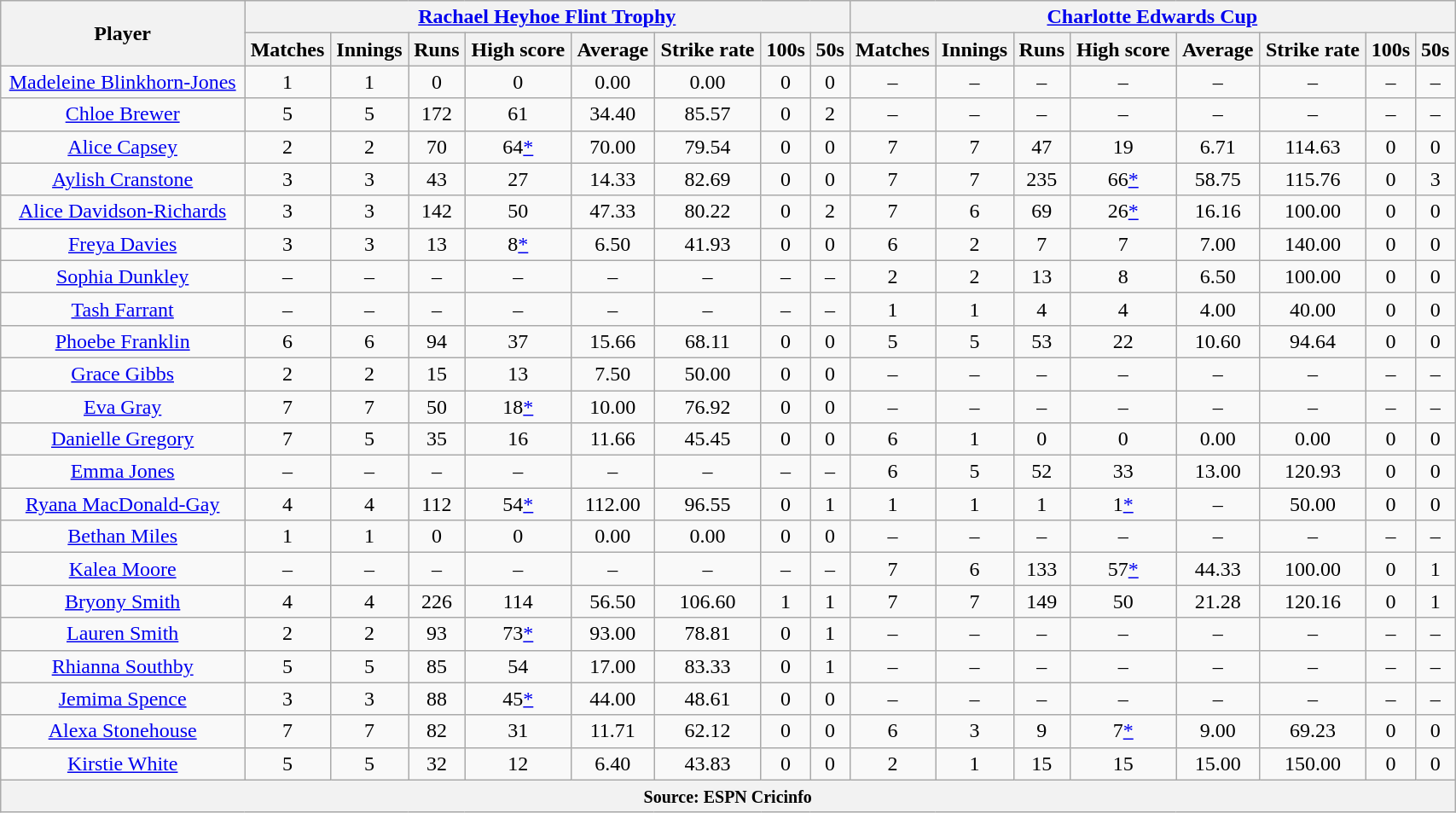<table class="wikitable" style="text-align:center; width:90%;">
<tr>
<th rowspan=2>Player</th>
<th colspan=8><a href='#'>Rachael Heyhoe Flint Trophy</a></th>
<th colspan=8><a href='#'>Charlotte Edwards Cup</a></th>
</tr>
<tr>
<th>Matches</th>
<th>Innings</th>
<th>Runs</th>
<th>High score</th>
<th>Average</th>
<th>Strike rate</th>
<th>100s</th>
<th>50s</th>
<th>Matches</th>
<th>Innings</th>
<th>Runs</th>
<th>High score</th>
<th>Average</th>
<th>Strike rate</th>
<th>100s</th>
<th>50s</th>
</tr>
<tr>
<td><a href='#'>Madeleine Blinkhorn-Jones</a></td>
<td>1</td>
<td>1</td>
<td>0</td>
<td>0</td>
<td>0.00</td>
<td>0.00</td>
<td>0</td>
<td>0</td>
<td>–</td>
<td>–</td>
<td>–</td>
<td>–</td>
<td>–</td>
<td>–</td>
<td>–</td>
<td>–</td>
</tr>
<tr>
<td><a href='#'>Chloe Brewer</a></td>
<td>5</td>
<td>5</td>
<td>172</td>
<td>61</td>
<td>34.40</td>
<td>85.57</td>
<td>0</td>
<td>2</td>
<td>–</td>
<td>–</td>
<td>–</td>
<td>–</td>
<td>–</td>
<td>–</td>
<td>–</td>
<td>–</td>
</tr>
<tr>
<td><a href='#'>Alice Capsey</a></td>
<td>2</td>
<td>2</td>
<td>70</td>
<td>64<a href='#'>*</a></td>
<td>70.00</td>
<td>79.54</td>
<td>0</td>
<td>0</td>
<td>7</td>
<td>7</td>
<td>47</td>
<td>19</td>
<td>6.71</td>
<td>114.63</td>
<td>0</td>
<td>0</td>
</tr>
<tr>
<td><a href='#'>Aylish Cranstone</a></td>
<td>3</td>
<td>3</td>
<td>43</td>
<td>27</td>
<td>14.33</td>
<td>82.69</td>
<td>0</td>
<td>0</td>
<td>7</td>
<td>7</td>
<td>235</td>
<td>66<a href='#'>*</a></td>
<td>58.75</td>
<td>115.76</td>
<td>0</td>
<td>3</td>
</tr>
<tr>
<td><a href='#'>Alice Davidson-Richards</a></td>
<td>3</td>
<td>3</td>
<td>142</td>
<td>50</td>
<td>47.33</td>
<td>80.22</td>
<td>0</td>
<td>2</td>
<td>7</td>
<td>6</td>
<td>69</td>
<td>26<a href='#'>*</a></td>
<td>16.16</td>
<td>100.00</td>
<td>0</td>
<td>0</td>
</tr>
<tr>
<td><a href='#'>Freya Davies</a></td>
<td>3</td>
<td>3</td>
<td>13</td>
<td>8<a href='#'>*</a></td>
<td>6.50</td>
<td>41.93</td>
<td>0</td>
<td>0</td>
<td>6</td>
<td>2</td>
<td>7</td>
<td>7</td>
<td>7.00</td>
<td>140.00</td>
<td>0</td>
<td>0</td>
</tr>
<tr>
<td><a href='#'>Sophia Dunkley</a></td>
<td>–</td>
<td>–</td>
<td>–</td>
<td>–</td>
<td>–</td>
<td>–</td>
<td>–</td>
<td>–</td>
<td>2</td>
<td>2</td>
<td>13</td>
<td>8</td>
<td>6.50</td>
<td>100.00</td>
<td>0</td>
<td>0</td>
</tr>
<tr>
<td><a href='#'>Tash Farrant</a></td>
<td>–</td>
<td>–</td>
<td>–</td>
<td>–</td>
<td>–</td>
<td>–</td>
<td>–</td>
<td>–</td>
<td>1</td>
<td>1</td>
<td>4</td>
<td>4</td>
<td>4.00</td>
<td>40.00</td>
<td>0</td>
<td>0</td>
</tr>
<tr>
<td><a href='#'>Phoebe Franklin</a></td>
<td>6</td>
<td>6</td>
<td>94</td>
<td>37</td>
<td>15.66</td>
<td>68.11</td>
<td>0</td>
<td>0</td>
<td>5</td>
<td>5</td>
<td>53</td>
<td>22</td>
<td>10.60</td>
<td>94.64</td>
<td>0</td>
<td>0</td>
</tr>
<tr>
<td><a href='#'>Grace Gibbs</a></td>
<td>2</td>
<td>2</td>
<td>15</td>
<td>13</td>
<td>7.50</td>
<td>50.00</td>
<td>0</td>
<td>0</td>
<td>–</td>
<td>–</td>
<td>–</td>
<td>–</td>
<td>–</td>
<td>–</td>
<td>–</td>
<td>–</td>
</tr>
<tr>
<td><a href='#'>Eva Gray</a></td>
<td>7</td>
<td>7</td>
<td>50</td>
<td>18<a href='#'>*</a></td>
<td>10.00</td>
<td>76.92</td>
<td>0</td>
<td>0</td>
<td>–</td>
<td>–</td>
<td>–</td>
<td>–</td>
<td>–</td>
<td>–</td>
<td>–</td>
<td>–</td>
</tr>
<tr>
<td><a href='#'>Danielle Gregory</a></td>
<td>7</td>
<td>5</td>
<td>35</td>
<td>16</td>
<td>11.66</td>
<td>45.45</td>
<td>0</td>
<td>0</td>
<td>6</td>
<td>1</td>
<td>0</td>
<td>0</td>
<td>0.00</td>
<td>0.00</td>
<td>0</td>
<td>0</td>
</tr>
<tr>
<td><a href='#'>Emma Jones</a></td>
<td>–</td>
<td>–</td>
<td>–</td>
<td>–</td>
<td>–</td>
<td>–</td>
<td>–</td>
<td>–</td>
<td>6</td>
<td>5</td>
<td>52</td>
<td>33</td>
<td>13.00</td>
<td>120.93</td>
<td>0</td>
<td>0</td>
</tr>
<tr>
<td><a href='#'>Ryana MacDonald-Gay</a></td>
<td>4</td>
<td>4</td>
<td>112</td>
<td>54<a href='#'>*</a></td>
<td>112.00</td>
<td>96.55</td>
<td>0</td>
<td>1</td>
<td>1</td>
<td>1</td>
<td>1</td>
<td>1<a href='#'>*</a></td>
<td>–</td>
<td>50.00</td>
<td>0</td>
<td>0</td>
</tr>
<tr>
<td><a href='#'>Bethan Miles</a></td>
<td>1</td>
<td>1</td>
<td>0</td>
<td>0</td>
<td>0.00</td>
<td>0.00</td>
<td>0</td>
<td>0</td>
<td>–</td>
<td>–</td>
<td>–</td>
<td>–</td>
<td>–</td>
<td>–</td>
<td>–</td>
<td>–</td>
</tr>
<tr>
<td><a href='#'>Kalea Moore</a></td>
<td>–</td>
<td>–</td>
<td>–</td>
<td>–</td>
<td>–</td>
<td>–</td>
<td>–</td>
<td>–</td>
<td>7</td>
<td>6</td>
<td>133</td>
<td>57<a href='#'>*</a></td>
<td>44.33</td>
<td>100.00</td>
<td>0</td>
<td>1</td>
</tr>
<tr>
<td><a href='#'>Bryony Smith</a></td>
<td>4</td>
<td>4</td>
<td>226</td>
<td>114</td>
<td>56.50</td>
<td>106.60</td>
<td>1</td>
<td>1</td>
<td>7</td>
<td>7</td>
<td>149</td>
<td>50</td>
<td>21.28</td>
<td>120.16</td>
<td>0</td>
<td>1</td>
</tr>
<tr>
<td><a href='#'>Lauren Smith</a></td>
<td>2</td>
<td>2</td>
<td>93</td>
<td>73<a href='#'>*</a></td>
<td>93.00</td>
<td>78.81</td>
<td>0</td>
<td>1</td>
<td>–</td>
<td>–</td>
<td>–</td>
<td>–</td>
<td>–</td>
<td>–</td>
<td>–</td>
<td>–</td>
</tr>
<tr>
<td><a href='#'>Rhianna Southby</a></td>
<td>5</td>
<td>5</td>
<td>85</td>
<td>54</td>
<td>17.00</td>
<td>83.33</td>
<td>0</td>
<td>1</td>
<td>–</td>
<td>–</td>
<td>–</td>
<td>–</td>
<td>–</td>
<td>–</td>
<td>–</td>
<td>–</td>
</tr>
<tr>
<td><a href='#'>Jemima Spence</a></td>
<td>3</td>
<td>3</td>
<td>88</td>
<td>45<a href='#'>*</a></td>
<td>44.00</td>
<td>48.61</td>
<td>0</td>
<td>0</td>
<td>–</td>
<td>–</td>
<td>–</td>
<td>–</td>
<td>–</td>
<td>–</td>
<td>–</td>
<td>–</td>
</tr>
<tr>
<td><a href='#'>Alexa Stonehouse</a></td>
<td>7</td>
<td>7</td>
<td>82</td>
<td>31</td>
<td>11.71</td>
<td>62.12</td>
<td>0</td>
<td>0</td>
<td>6</td>
<td>3</td>
<td>9</td>
<td>7<a href='#'>*</a></td>
<td>9.00</td>
<td>69.23</td>
<td>0</td>
<td>0</td>
</tr>
<tr>
<td><a href='#'>Kirstie White</a></td>
<td>5</td>
<td>5</td>
<td>32</td>
<td>12</td>
<td>6.40</td>
<td>43.83</td>
<td>0</td>
<td>0</td>
<td>2</td>
<td>1</td>
<td>15</td>
<td>15</td>
<td>15.00</td>
<td>150.00</td>
<td>0</td>
<td>0</td>
</tr>
<tr>
<th colspan="17"><small>Source: ESPN Cricinfo</small></th>
</tr>
</table>
